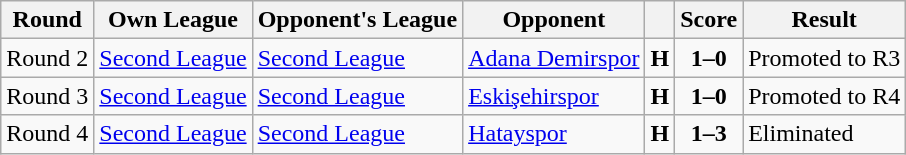<table class="wikitable" style="text-align: left;">
<tr>
<th>Round</th>
<th>Own League</th>
<th>Opponent's League</th>
<th>Opponent</th>
<th></th>
<th>Score</th>
<th>Result</th>
</tr>
<tr>
<td>Round 2</td>
<td><a href='#'>Second League</a></td>
<td><a href='#'>Second League</a></td>
<td><a href='#'>Adana Demirspor</a></td>
<td style="text-align:center;"><strong>H</strong></td>
<td style="text-align:center;"><strong>1–0</strong></td>
<td>Promoted to R3</td>
</tr>
<tr>
<td>Round 3</td>
<td><a href='#'>Second League</a></td>
<td><a href='#'>Second League</a></td>
<td><a href='#'>Eskişehirspor</a></td>
<td style="text-align:center;"><strong>H</strong></td>
<td style="text-align:center;"><strong>1–0</strong></td>
<td>Promoted to R4</td>
</tr>
<tr>
<td>Round 4</td>
<td><a href='#'>Second League</a></td>
<td><a href='#'>Second League</a></td>
<td><a href='#'>Hatayspor</a></td>
<td style="text-align:center;"><strong>H</strong></td>
<td style="text-align:center;"><strong>1–3</strong></td>
<td>Eliminated</td>
</tr>
</table>
